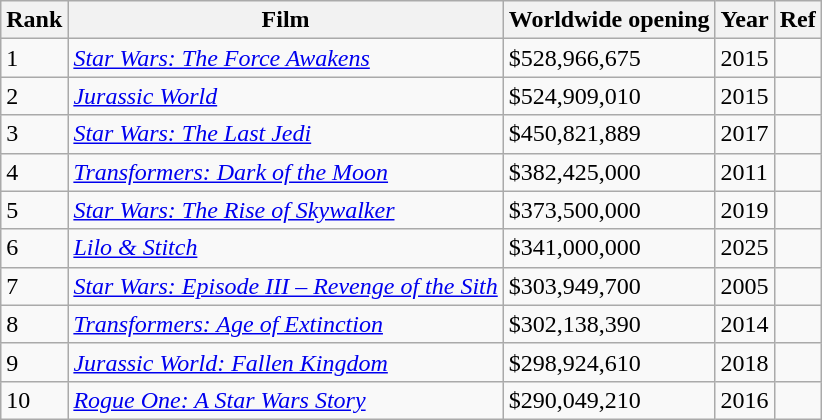<table class="wikitable sortable">
<tr>
<th>Rank</th>
<th>Film</th>
<th>Worldwide opening</th>
<th>Year</th>
<th class="unsortable">Ref</th>
</tr>
<tr>
<td>1</td>
<td><em><a href='#'>Star Wars: The Force Awakens</a></em></td>
<td>$528,966,675</td>
<td>2015</td>
<td></td>
</tr>
<tr>
<td>2</td>
<td><em><a href='#'>Jurassic World</a></em></td>
<td>$524,909,010</td>
<td>2015</td>
<td></td>
</tr>
<tr>
<td>3</td>
<td><em><a href='#'>Star Wars: The Last Jedi</a></em></td>
<td>$450,821,889</td>
<td>2017</td>
<td></td>
</tr>
<tr>
<td>4</td>
<td><em><a href='#'>Transformers: Dark of the Moon</a></em></td>
<td>$382,425,000</td>
<td>2011</td>
<td></td>
</tr>
<tr>
<td>5</td>
<td><em><a href='#'>Star Wars: The Rise of Skywalker</a></em></td>
<td>$373,500,000</td>
<td>2019</td>
<td></td>
</tr>
<tr>
<td>6</td>
<td><em><a href='#'>Lilo & Stitch</a></em></td>
<td>$341,000,000</td>
<td>2025</td>
<td></td>
</tr>
<tr>
<td>7</td>
<td><em><a href='#'>Star Wars: Episode III – Revenge of the Sith</a></em></td>
<td>$303,949,700</td>
<td>2005</td>
<td></td>
</tr>
<tr>
<td>8</td>
<td><em><a href='#'>Transformers: Age of Extinction</a></em></td>
<td>$302,138,390</td>
<td>2014</td>
<td></td>
</tr>
<tr>
<td>9</td>
<td><em><a href='#'>Jurassic World: Fallen Kingdom</a></em></td>
<td>$298,924,610</td>
<td>2018</td>
<td></td>
</tr>
<tr>
<td>10</td>
<td><em><a href='#'>Rogue One: A Star Wars Story</a></em></td>
<td>$290,049,210</td>
<td>2016</td>
<td></td>
</tr>
</table>
